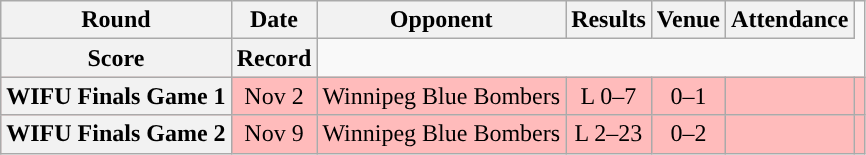<table class="wikitable" style="text-align:center">
<tr>
<th>Round</th>
<th>Date</th>
<th>Opponent</th>
<th>Results</th>
<th>Venue</th>
<th>Attendance</th>
</tr>
<tr>
<th>Score</th>
<th>Record</th>
</tr>
<tr style="background:#ffbbbb">
<th>WIFU Finals Game 1</th>
<td>Nov 2</td>
<td>Winnipeg Blue Bombers</td>
<td>L 0–7</td>
<td>0–1</td>
<td></td>
<td></td>
</tr>
<tr style="background:#ffbbbb">
<th>WIFU Finals Game 2</th>
<td>Nov 9</td>
<td>Winnipeg Blue Bombers</td>
<td>L 2–23</td>
<td>0–2</td>
<td></td>
<td></td>
</tr>
</table>
